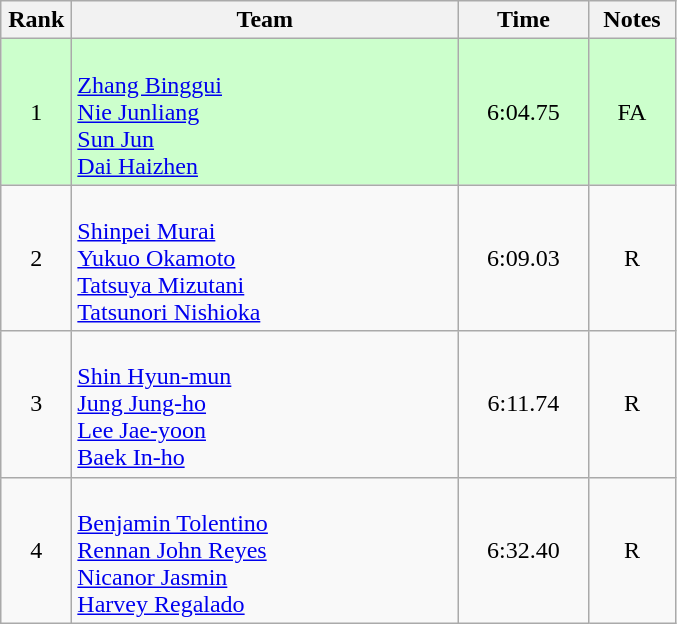<table class=wikitable style="text-align:center">
<tr>
<th width=40>Rank</th>
<th width=250>Team</th>
<th width=80>Time</th>
<th width=50>Notes</th>
</tr>
<tr bgcolor="ccffcc">
<td>1</td>
<td align=left><br><a href='#'>Zhang Binggui</a><br><a href='#'>Nie Junliang</a><br><a href='#'>Sun Jun</a><br><a href='#'>Dai Haizhen</a></td>
<td>6:04.75</td>
<td>FA</td>
</tr>
<tr>
<td>2</td>
<td align=left><br><a href='#'>Shinpei Murai</a><br><a href='#'>Yukuo Okamoto</a><br><a href='#'>Tatsuya Mizutani</a><br><a href='#'>Tatsunori Nishioka</a></td>
<td>6:09.03</td>
<td>R</td>
</tr>
<tr>
<td>3</td>
<td align=left><br><a href='#'>Shin Hyun-mun</a><br><a href='#'>Jung Jung-ho</a><br><a href='#'>Lee Jae-yoon</a><br><a href='#'>Baek In-ho</a></td>
<td>6:11.74</td>
<td>R</td>
</tr>
<tr>
<td>4</td>
<td align=left><br><a href='#'>Benjamin Tolentino</a><br><a href='#'>Rennan John Reyes</a><br><a href='#'>Nicanor Jasmin</a><br><a href='#'>Harvey Regalado</a></td>
<td>6:32.40</td>
<td>R</td>
</tr>
</table>
